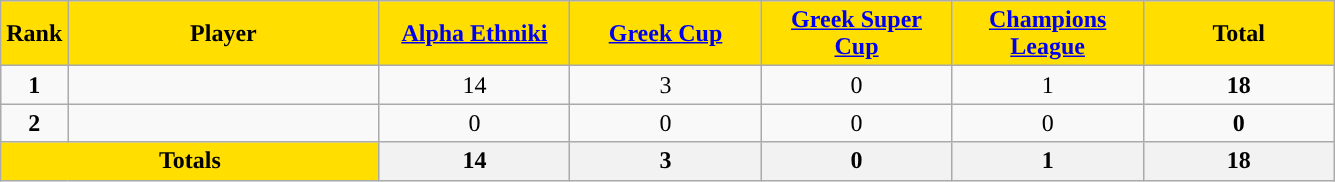<table class="wikitable sortable" style="text-align:center">
<tr>
<th style="background:#FFDE00">Rank</th>
<th width=200 style="background:#FFDE00">Player</th>
<th width=120 style="background:#FFDE00"><a href='#'>Alpha Ethniki</a></th>
<th width=120 style="background:#FFDE00"><a href='#'>Greek Cup</a></th>
<th width=120 style="background:#FFDE00"><a href='#'>Greek Super Cup</a></th>
<th width=120 style="background:#FFDE00"><a href='#'>Champions League</a></th>
<th width=120 style="background:#FFDE00">Total</th>
</tr>
<tr>
<td><strong>1</strong></td>
<td align=left></td>
<td>14</td>
<td>3</td>
<td>0</td>
<td>1</td>
<td><strong>18</strong></td>
</tr>
<tr>
<td><strong>2</strong></td>
<td align=left></td>
<td>0</td>
<td>0</td>
<td>0</td>
<td>0</td>
<td><strong>0</strong></td>
</tr>
<tr class="sortbottom">
<th colspan=2 style="background:#FFDE00"><strong>Totals</strong></th>
<th><strong>14</strong></th>
<th><strong> 3</strong></th>
<th><strong> 0</strong></th>
<th><strong> 1</strong></th>
<th><strong>18</strong></th>
</tr>
</table>
